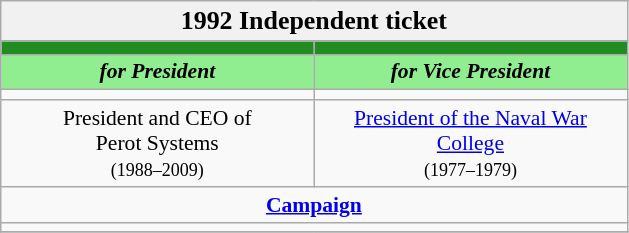<table class="wikitable" style="font-size:90%; text-align:center;">
<tr>
<td style="background:#f1f1f1;" colspan="2"><big><strong>1992 Independent ticket</strong></big></td>
</tr>
<tr>
<th style="width:3em; font-size:135%; background:#228B22; width:200px;"><a href='#'></a></th>
<th style="width:3em; font-size:135%; background:#228B22; width:200px;"><a href='#'></a></th>
</tr>
<tr style="color:#000; font-size:100%; background:#90EE90;">
<td style="width:3em; width:200px;"><strong><em>for President</em></strong></td>
<td style="width:3em; width:200px;"><strong><em>for Vice President</em></strong></td>
</tr>
<tr>
<td></td>
<td></td>
</tr>
<tr>
<td>President and CEO of <br>Perot Systems<br><small>(1988–2009)</small></td>
<td><a href='#'>President of the Naval War College</a><br><small>(1977–1979)</small></td>
</tr>
<tr>
<td colspan=2><a href='#'><strong>Campaign</strong></a></td>
</tr>
<tr>
<td colspan=2></td>
</tr>
<tr>
</tr>
</table>
